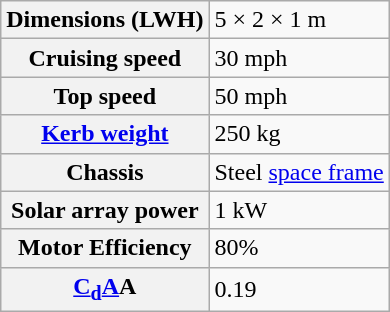<table class="wikitable">
<tr>
<th>Dimensions (LWH)</th>
<td>5 × 2 × 1 m</td>
</tr>
<tr>
<th>Cruising speed</th>
<td>30 mph</td>
</tr>
<tr>
<th>Top speed</th>
<td>50 mph</td>
</tr>
<tr>
<th><a href='#'>Kerb weight</a></th>
<td>250 kg</td>
</tr>
<tr>
<th>Chassis</th>
<td>Steel <a href='#'>space frame</a></td>
</tr>
<tr>
<th>Solar array power</th>
<td>1 kW</td>
</tr>
<tr>
<th>Motor Efficiency</th>
<td>80%</td>
</tr>
<tr>
<th><a href='#'>C<sub>d</sub>A</a>A</th>
<td>0.19</td>
</tr>
</table>
